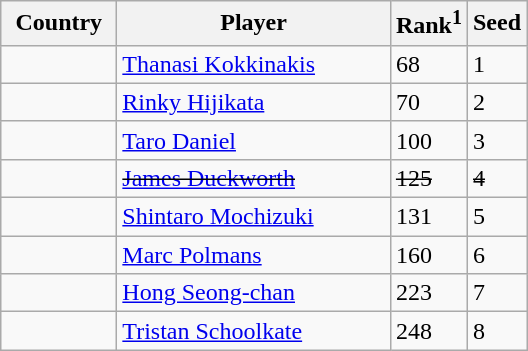<table class="sortable wikitable">
<tr>
<th width="70">Country</th>
<th width="175">Player</th>
<th>Rank<sup>1</sup></th>
<th>Seed</th>
</tr>
<tr>
<td></td>
<td><a href='#'>Thanasi Kokkinakis</a></td>
<td>68</td>
<td>1</td>
</tr>
<tr>
<td></td>
<td><a href='#'>Rinky Hijikata</a></td>
<td>70</td>
<td>2</td>
</tr>
<tr>
<td></td>
<td><a href='#'>Taro Daniel</a></td>
<td>100</td>
<td>3</td>
</tr>
<tr>
<td><s></s></td>
<td><s><a href='#'>James Duckworth</a></s></td>
<td><s>125</s></td>
<td><s>4</s></td>
</tr>
<tr>
<td></td>
<td><a href='#'>Shintaro Mochizuki</a></td>
<td>131</td>
<td>5</td>
</tr>
<tr>
<td></td>
<td><a href='#'>Marc Polmans</a></td>
<td>160</td>
<td>6</td>
</tr>
<tr>
<td></td>
<td><a href='#'>Hong Seong-chan</a></td>
<td>223</td>
<td>7</td>
</tr>
<tr>
<td></td>
<td><a href='#'>Tristan Schoolkate</a></td>
<td>248</td>
<td>8</td>
</tr>
</table>
